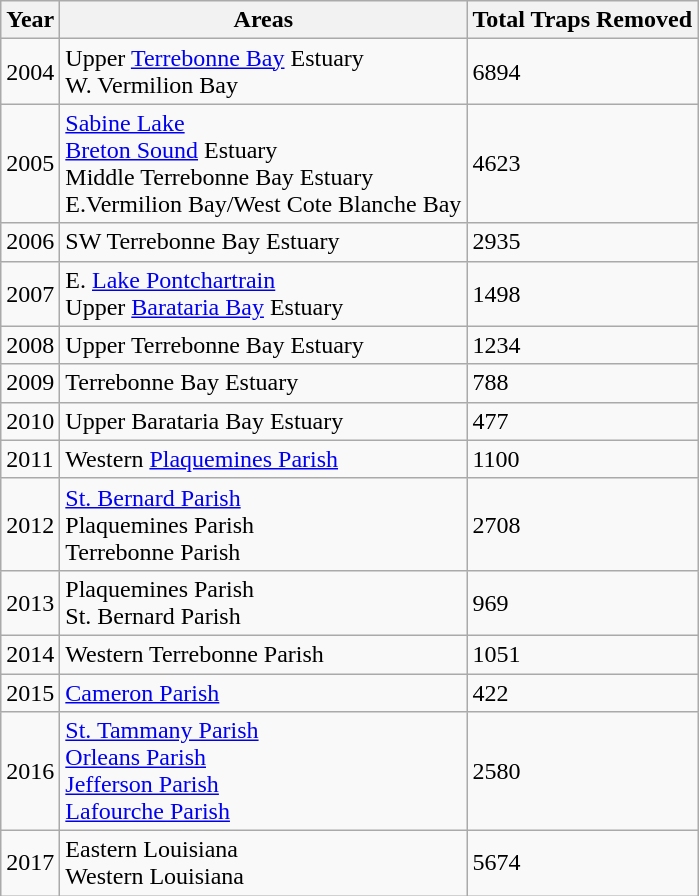<table class="wikitable">
<tr>
<th>Year</th>
<th>Areas</th>
<th>Total Traps Removed</th>
</tr>
<tr>
<td>2004</td>
<td>Upper <a href='#'>Terrebonne Bay</a> Estuary<br>W. Vermilion Bay</td>
<td>6894</td>
</tr>
<tr>
<td>2005</td>
<td><a href='#'>Sabine Lake</a><br><a href='#'>Breton Sound</a> Estuary<br>Middle Terrebonne Bay Estuary<br>E.Vermilion Bay/West Cote Blanche Bay</td>
<td>4623</td>
</tr>
<tr>
<td>2006</td>
<td>SW Terrebonne Bay Estuary</td>
<td>2935</td>
</tr>
<tr>
<td>2007</td>
<td>E. <a href='#'>Lake Pontchartrain</a><br>Upper <a href='#'>Barataria Bay</a> Estuary</td>
<td>1498</td>
</tr>
<tr>
<td>2008</td>
<td>Upper Terrebonne Bay Estuary</td>
<td>1234</td>
</tr>
<tr>
<td>2009</td>
<td>Terrebonne Bay Estuary</td>
<td>788</td>
</tr>
<tr>
<td>2010</td>
<td>Upper Barataria Bay Estuary</td>
<td>477</td>
</tr>
<tr>
<td>2011</td>
<td>Western <a href='#'>Plaquemines Parish</a></td>
<td>1100</td>
</tr>
<tr>
<td>2012</td>
<td><a href='#'>St. Bernard Parish</a><br>Plaquemines Parish<br>Terrebonne Parish</td>
<td>2708</td>
</tr>
<tr>
<td>2013</td>
<td>Plaquemines Parish<br>St. Bernard Parish</td>
<td>969</td>
</tr>
<tr>
<td>2014</td>
<td>Western Terrebonne Parish</td>
<td>1051</td>
</tr>
<tr>
<td>2015</td>
<td><a href='#'>Cameron Parish</a></td>
<td>422</td>
</tr>
<tr>
<td>2016</td>
<td><a href='#'>St. Tammany Parish</a><br><a href='#'>Orleans Parish</a><br><a href='#'>Jefferson Parish</a><br><a href='#'>Lafourche Parish</a></td>
<td>2580</td>
</tr>
<tr>
<td>2017</td>
<td>Eastern Louisiana<br>Western Louisiana</td>
<td>5674</td>
</tr>
</table>
